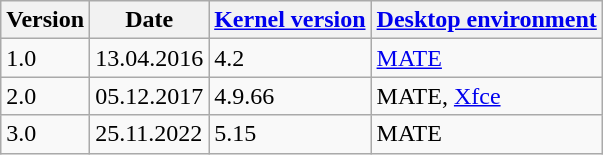<table class="wikitable sortable">
<tr>
<th>Version</th>
<th>Date</th>
<th><a href='#'>Kernel version</a></th>
<th><a href='#'>Desktop environment</a></th>
</tr>
<tr>
<td>1.0</td>
<td>13.04.2016</td>
<td>4.2</td>
<td><a href='#'>MATE</a></td>
</tr>
<tr>
<td>2.0</td>
<td>05.12.2017</td>
<td>4.9.66</td>
<td>MATE, <a href='#'>Xfce</a></td>
</tr>
<tr>
<td>3.0</td>
<td>25.11.2022</td>
<td>5.15</td>
<td>MATE</td>
</tr>
</table>
